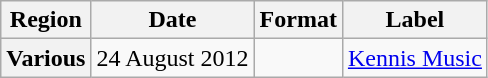<table class="wikitable plainrowheaders">
<tr>
<th scope="col">Region</th>
<th scope="col">Date</th>
<th scope="col">Format</th>
<th scope="col">Label</th>
</tr>
<tr>
<th scope="row">Various</th>
<td>24 August 2012</td>
<td></td>
<td><a href='#'>Kennis Music</a></td>
</tr>
</table>
